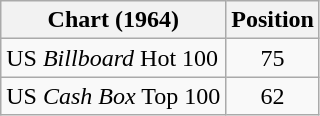<table class="wikitable sortable">
<tr>
<th align="left">Chart (1964)</th>
<th style="text-align:center;">Position</th>
</tr>
<tr>
<td>US <em>Billboard</em> Hot 100</td>
<td style="text-align:center;">75</td>
</tr>
<tr>
<td>US <em>Cash Box</em> Top 100</td>
<td style="text-align:center;">62</td>
</tr>
</table>
